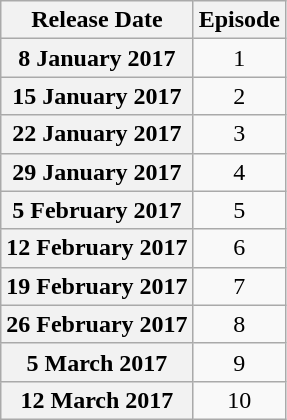<table class=wikitable mw-collapsible style="text-align:center">
<tr>
<th>Release Date</th>
<th>Episode</th>
</tr>
<tr>
<th>8 January 2017</th>
<td>1</td>
</tr>
<tr>
<th>15 January 2017</th>
<td>2</td>
</tr>
<tr>
<th>22 January 2017</th>
<td>3</td>
</tr>
<tr>
<th>29 January 2017</th>
<td>4</td>
</tr>
<tr>
<th>5 February 2017</th>
<td>5</td>
</tr>
<tr>
<th>12 February 2017</th>
<td>6</td>
</tr>
<tr>
<th>19 February 2017</th>
<td>7</td>
</tr>
<tr>
<th>26 February 2017</th>
<td>8</td>
</tr>
<tr>
<th>5 March 2017</th>
<td>9</td>
</tr>
<tr>
<th>12 March 2017</th>
<td>10</td>
</tr>
</table>
